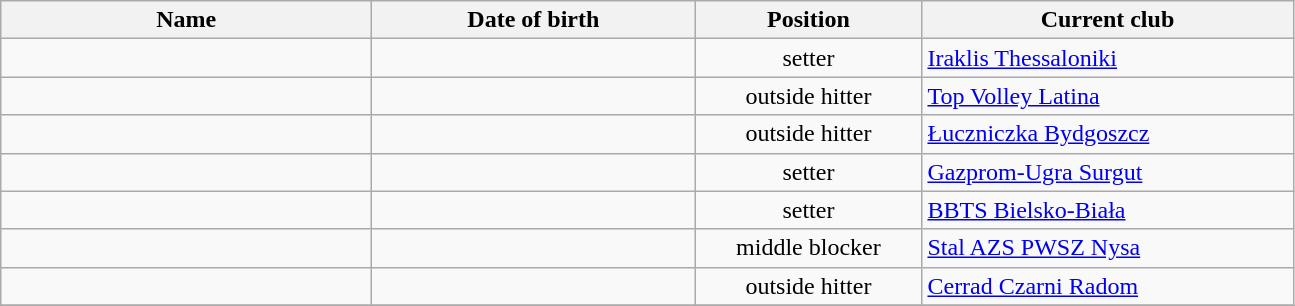<table class="wikitable sortable" style="font-size:100%; text-align:center;">
<tr>
<th style="width:15em">Name</th>
<th style="width:13em">Date of birth</th>
<th style="width:9em">Position</th>
<th style="width:15em">Current club</th>
</tr>
<tr>
<td align=left> </td>
<td align=right></td>
<td>setter</td>
<td align=left> <a href='#'>Iraklis Thessaloniki</a></td>
</tr>
<tr>
<td align=left> </td>
<td align=right></td>
<td>outside hitter</td>
<td align=left> <a href='#'>Top Volley Latina</a></td>
</tr>
<tr>
<td align=left> </td>
<td align=right></td>
<td>outside hitter</td>
<td align=left> <a href='#'>Łuczniczka Bydgoszcz</a></td>
</tr>
<tr>
<td align=left> </td>
<td align=right></td>
<td>setter</td>
<td align=left> <a href='#'>Gazprom-Ugra Surgut</a></td>
</tr>
<tr>
<td align=left> </td>
<td align=right></td>
<td>setter</td>
<td align=left> <a href='#'>BBTS Bielsko-Biała</a></td>
</tr>
<tr>
<td align=left> </td>
<td align=right></td>
<td>middle blocker</td>
<td align=left> <a href='#'>Stal AZS PWSZ Nysa</a></td>
</tr>
<tr>
<td align=left> </td>
<td align=right></td>
<td>outside hitter</td>
<td align=left> <a href='#'>Cerrad Czarni Radom</a></td>
</tr>
<tr>
</tr>
</table>
